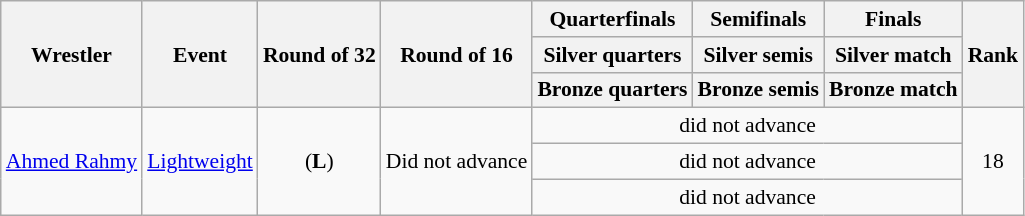<table class=wikitable style="font-size:90%">
<tr>
<th rowspan=3>Wrestler</th>
<th rowspan=3>Event</th>
<th rowspan=3>Round of 32</th>
<th rowspan=3>Round of 16</th>
<th>Quarterfinals</th>
<th>Semifinals</th>
<th>Finals</th>
<th rowspan=3>Rank</th>
</tr>
<tr>
<th>Silver quarters</th>
<th>Silver semis</th>
<th>Silver match</th>
</tr>
<tr>
<th>Bronze quarters</th>
<th>Bronze semis</th>
<th>Bronze match</th>
</tr>
<tr>
<td rowspan=3><a href='#'>Ahmed Rahmy</a></td>
<td rowspan=3><a href='#'>Lightweight</a></td>
<td rowspan=3 align=center> (<strong>L</strong>)</td>
<td rowspan=3 align=center>Did not advance</td>
<td align=center colspan=3>did not advance</td>
<td rowspan=3 align=center>18</td>
</tr>
<tr>
<td align=center colspan=3>did not advance</td>
</tr>
<tr>
<td align=center colspan=3>did not advance</td>
</tr>
</table>
